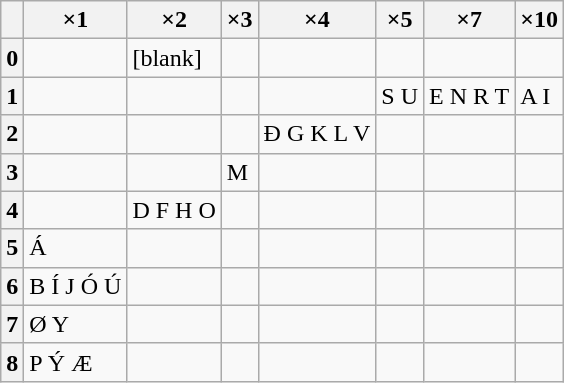<table class="wikitable floatright">
<tr>
<th></th>
<th>×1</th>
<th>×2</th>
<th>×3</th>
<th>×4</th>
<th>×5</th>
<th>×7</th>
<th>×10</th>
</tr>
<tr>
<th>0</th>
<td></td>
<td>[blank]</td>
<td></td>
<td></td>
<td></td>
<td></td>
<td></td>
</tr>
<tr>
<th>1</th>
<td></td>
<td></td>
<td></td>
<td></td>
<td>S U</td>
<td>E N R T</td>
<td>A I</td>
</tr>
<tr>
<th>2</th>
<td></td>
<td></td>
<td></td>
<td>Ð G K L V</td>
<td></td>
<td></td>
<td></td>
</tr>
<tr>
<th>3</th>
<td></td>
<td></td>
<td>M</td>
<td></td>
<td></td>
<td></td>
<td></td>
</tr>
<tr>
<th>4</th>
<td></td>
<td>D F H O</td>
<td></td>
<td></td>
<td></td>
<td></td>
<td></td>
</tr>
<tr>
<th>5</th>
<td>Á</td>
<td></td>
<td></td>
<td></td>
<td></td>
<td></td>
<td></td>
</tr>
<tr>
<th>6</th>
<td>B Í J Ó Ú</td>
<td></td>
<td></td>
<td></td>
<td></td>
<td></td>
<td></td>
</tr>
<tr>
<th>7</th>
<td>Ø Y</td>
<td></td>
<td></td>
<td></td>
<td></td>
<td></td>
<td></td>
</tr>
<tr>
<th>8</th>
<td>P Ý Æ</td>
<td></td>
<td></td>
<td></td>
<td></td>
<td></td>
<td></td>
</tr>
</table>
